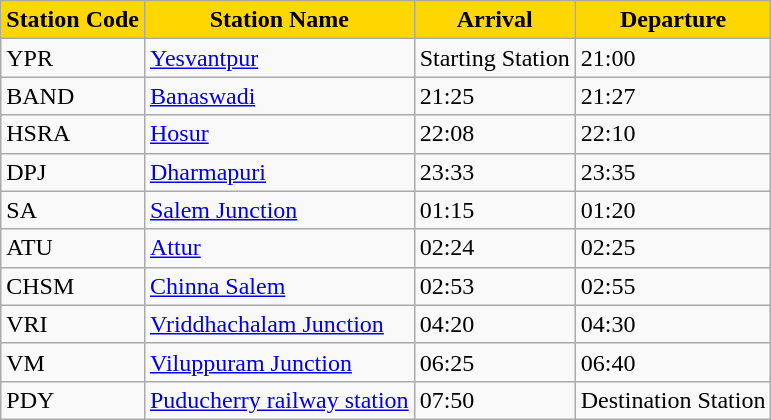<table class="wikitable">
<tr>
<th style="background-color:#FFD700">Station Code</th>
<th ! style="background-color:#FFD700">Station Name</th>
<th ! style="background-color:#FFD700">Arrival</th>
<th ! style="background-color:#FFD700">Departure</th>
</tr>
<tr>
<td valign="top">YPR</td>
<td valign="top"><a href='#'>Yesvantpur</a></td>
<td valign="top">Starting Station</td>
<td valign="top">21:00</td>
</tr>
<tr>
<td valign="top">BAND</td>
<td valign="top"><a href='#'>Banaswadi</a></td>
<td valign="top">21:25</td>
<td valign="top">21:27</td>
</tr>
<tr>
<td valign="top">HSRA</td>
<td valign="top"><a href='#'>Hosur</a></td>
<td valign="top">22:08</td>
<td valign="top">22:10</td>
</tr>
<tr>
<td valign="top">DPJ</td>
<td valign="top"><a href='#'>Dharmapuri</a></td>
<td valign="top">23:33</td>
<td valign="top">23:35</td>
</tr>
<tr>
<td valign="top">SA</td>
<td valign="top"><a href='#'>Salem Junction</a></td>
<td valign="top">01:15</td>
<td valign="top">01:20</td>
</tr>
<tr>
<td valign="top">ATU</td>
<td valign="top"><a href='#'>Attur</a></td>
<td valign="top">02:24</td>
<td valign="top">02:25</td>
</tr>
<tr>
<td valign="top">CHSM</td>
<td valign="top"><a href='#'>Chinna Salem</a></td>
<td valign="top">02:53</td>
<td valign="top">02:55</td>
</tr>
<tr>
<td valign="top">VRI</td>
<td valign="top"><a href='#'>Vriddhachalam Junction</a></td>
<td valign="top">04:20</td>
<td valign="top">04:30</td>
</tr>
<tr>
<td valign="top">VM</td>
<td valign="top"><a href='#'>Viluppuram Junction</a></td>
<td valign="top">06:25</td>
<td valign="top">06:40</td>
</tr>
<tr>
<td valign="top">PDY</td>
<td valign="top"><a href='#'>Puducherry railway station</a></td>
<td valign="top">07:50</td>
<td valign="top">Destination Station</td>
</tr>
</table>
